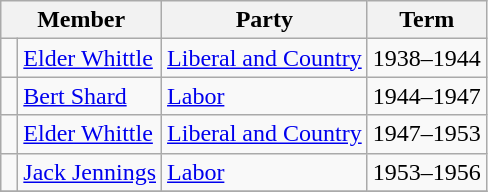<table class="wikitable">
<tr>
<th colspan=2>Member</th>
<th>Party</th>
<th>Term</th>
</tr>
<tr>
<td> </td>
<td><a href='#'>Elder Whittle</a></td>
<td><a href='#'>Liberal and Country</a></td>
<td>1938–1944</td>
</tr>
<tr>
<td> </td>
<td><a href='#'>Bert Shard</a></td>
<td><a href='#'>Labor</a></td>
<td>1944–1947</td>
</tr>
<tr>
<td> </td>
<td><a href='#'>Elder Whittle</a></td>
<td><a href='#'>Liberal and Country</a></td>
<td>1947–1953</td>
</tr>
<tr>
<td> </td>
<td><a href='#'>Jack Jennings</a></td>
<td><a href='#'>Labor</a></td>
<td>1953–1956</td>
</tr>
<tr>
</tr>
</table>
